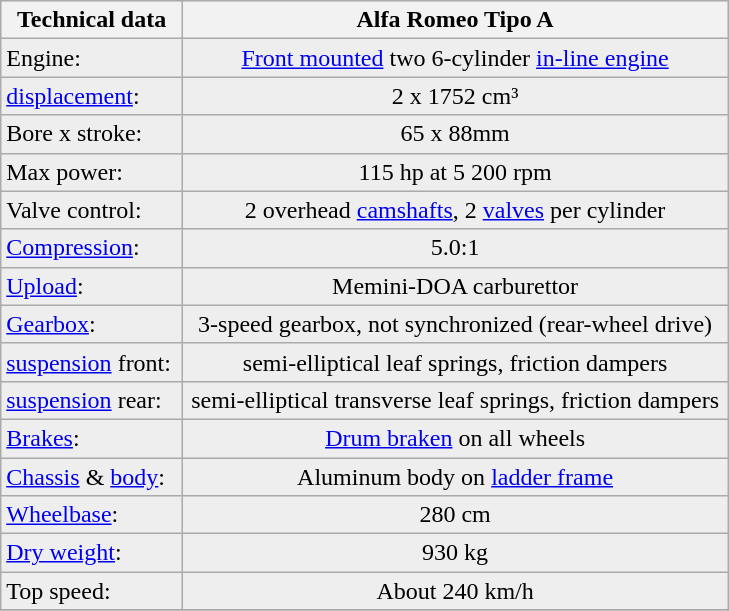<table class="prettytable">
<tr ---- bgcolor="#DDDDDD">
<th width="25%">Technical data</th>
<th width="75%">Alfa Romeo Tipo A</th>
</tr>
<tr ---- bgcolor="#EEEEEE">
<td>Engine: </td>
<td align="center"><a href='#'>Front mounted</a> two 6-cylinder <a href='#'>in-line engine</a></td>
</tr>
<tr ---- bgcolor="#EEEEEE">
<td><a href='#'>displacement</a>: </td>
<td align="center">2 x 1752 cm³</td>
</tr>
<tr ---- bgcolor="#EEEEEE">
<td>Bore x stroke: </td>
<td align="center">65 x 88mm</td>
</tr>
<tr ---- bgcolor="#EEEEEE">
<td>Max power: </td>
<td align="center">115 hp at 5 200 rpm</td>
</tr>
<tr ---- bgcolor="#EEEEEE">
<td>Valve control: </td>
<td align="center">2 overhead <a href='#'>camshafts</a>, 2 <a href='#'>valves</a>  per cylinder</td>
</tr>
<tr ---- bgcolor="#EEEEEE">
<td><a href='#'>Compression</a>: </td>
<td align="center">5.0:1</td>
</tr>
<tr ---- bgcolor="#EEEEEE">
<td><a href='#'>Upload</a>: </td>
<td align="center">Memini-DOA carburettor</td>
</tr>
<tr ---- bgcolor="#EEEEEE">
<td><a href='#'>Gearbox</a>: </td>
<td align="center">3-speed gearbox, not synchronized (rear-wheel drive)</td>
</tr>
<tr ---- bgcolor="#EEEEEE">
<td><a href='#'>suspension</a> front: </td>
<td align="center">semi-elliptical leaf springs, friction dampers</td>
</tr>
<tr ---- bgcolor="#EEEEEE">
<td><a href='#'>suspension</a> rear: </td>
<td align="center">semi-elliptical transverse leaf springs, friction dampers</td>
</tr>
<tr ---- bgcolor="#EEEEEE">
<td><a href='#'>Brakes</a>: </td>
<td align="center"><a href='#'>Drum braken</a> on all wheels</td>
</tr>
<tr ---- bgcolor="#EEEEEE">
<td><a href='#'>Chassis</a> & <a href='#'>body</a>: </td>
<td align="center">Aluminum body on <a href='#'>ladder frame</a></td>
</tr>
<tr ---- bgcolor="#EEEEEE">
<td><a href='#'>Wheelbase</a>: </td>
<td align="center">280 cm</td>
</tr>
<tr ---- bgcolor="#EEEEEE">
<td><a href='#'>Dry weight</a>: </td>
<td align="center">930 kg</td>
</tr>
<tr ---- bgcolor="#EEEEEE">
<td>Top speed: </td>
<td align="center">About 240 km/h</td>
</tr>
<tr ---- bgcolor="#EEEEEE">
</tr>
</table>
